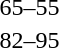<table style="text-align:center">
<tr>
<th width=200></th>
<th width=100></th>
<th width=200></th>
</tr>
<tr>
<td align=right><strong> </strong></td>
<td align=center>65–55</td>
<td align=left></td>
</tr>
<tr>
<td align=right></td>
<td align=center>82–95</td>
<td align=left><strong></strong></td>
</tr>
</table>
